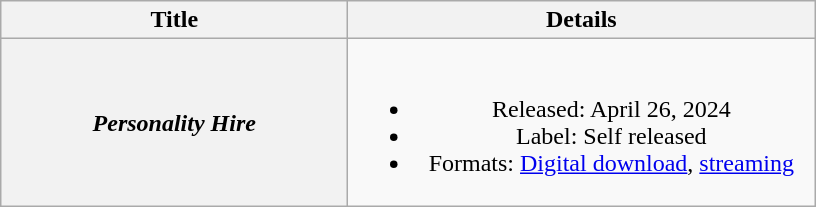<table class="wikitable plainrowheaders" style="text-align:center;">
<tr>
<th style="width:14em;">Title</th>
<th style="width:19em;">Details</th>
</tr>
<tr>
<th scope="row"><em>Personality Hire</em></th>
<td><br><ul><li>Released: April 26, 2024</li><li>Label: Self released</li><li>Formats: <a href='#'>Digital download</a>, <a href='#'>streaming</a></li></ul></td>
</tr>
</table>
